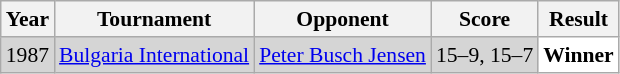<table class="sortable wikitable" style="font-size: 90%;">
<tr>
<th>Year</th>
<th>Tournament</th>
<th>Opponent</th>
<th>Score</th>
<th>Result</th>
</tr>
<tr style="background:#D5D5D5">
<td align="center">1987</td>
<td align="left"><a href='#'>Bulgaria International</a></td>
<td align="left"> <a href='#'>Peter Busch Jensen</a></td>
<td align="left">15–9, 15–7</td>
<td style="text-align:left; background:white"> <strong>Winner</strong></td>
</tr>
</table>
